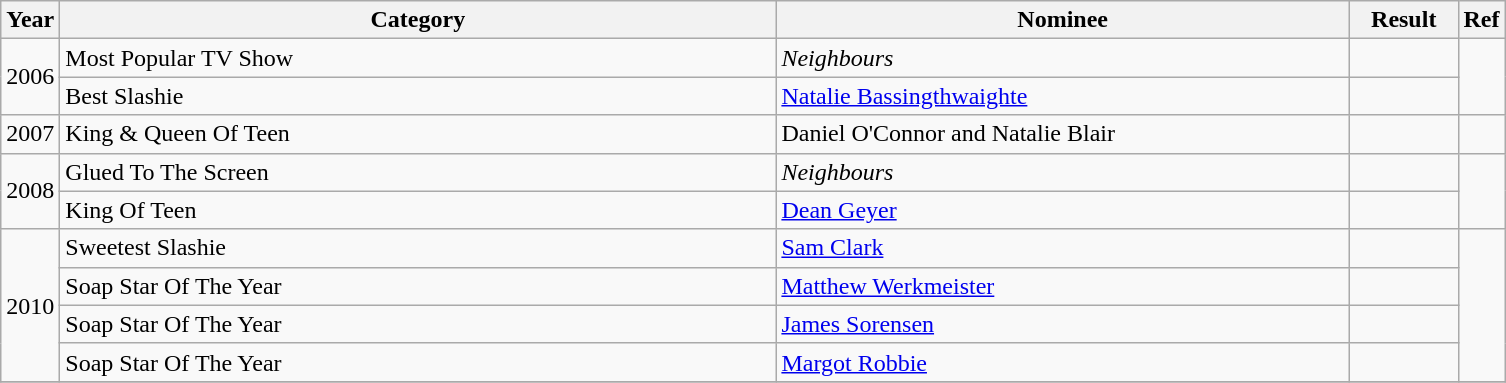<table class="wikitable">
<tr>
<th>Year</th>
<th width="470">Category</th>
<th width="375">Nominee</th>
<th width="65">Result</th>
<th>Ref</th>
</tr>
<tr>
<td rowspan="2">2006</td>
<td>Most Popular TV Show</td>
<td><em>Neighbours</em></td>
<td></td>
<td align="center" rowspan=2></td>
</tr>
<tr>
<td>Best Slashie</td>
<td><a href='#'>Natalie Bassingthwaighte</a></td>
<td></td>
</tr>
<tr>
<td>2007</td>
<td>King & Queen Of Teen</td>
<td>Daniel O'Connor and Natalie Blair</td>
<td></td>
<td align="center"></td>
</tr>
<tr>
<td rowspan="2">2008</td>
<td>Glued To The Screen</td>
<td><em>Neighbours</em></td>
<td></td>
<td align="center" rowspan=2></td>
</tr>
<tr>
<td>King Of Teen</td>
<td><a href='#'>Dean Geyer</a></td>
<td></td>
</tr>
<tr>
<td rowspan="4">2010</td>
<td>Sweetest Slashie</td>
<td><a href='#'>Sam Clark</a></td>
<td></td>
<td align="center" rowspan=4><br></td>
</tr>
<tr>
<td>Soap Star Of The Year</td>
<td><a href='#'>Matthew Werkmeister</a></td>
<td></td>
</tr>
<tr>
<td>Soap Star Of The Year</td>
<td><a href='#'>James Sorensen</a></td>
<td></td>
</tr>
<tr>
<td>Soap Star Of The Year</td>
<td><a href='#'>Margot Robbie</a></td>
<td></td>
</tr>
<tr>
</tr>
</table>
